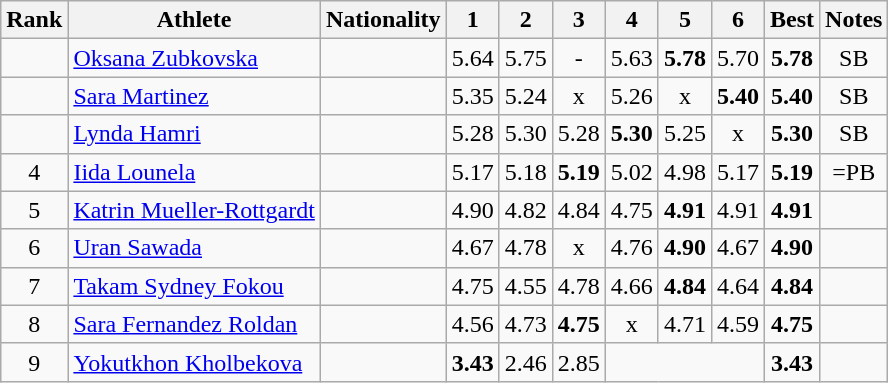<table class="wikitable sortable" style="text-align:center">
<tr>
<th>Rank</th>
<th>Athlete</th>
<th>Nationality</th>
<th>1</th>
<th>2</th>
<th>3</th>
<th>4</th>
<th>5</th>
<th>6</th>
<th>Best</th>
<th>Notes</th>
</tr>
<tr>
<td></td>
<td align=left><a href='#'>Oksana Zubkovska</a></td>
<td align=left></td>
<td>5.64</td>
<td>5.75</td>
<td>-</td>
<td>5.63</td>
<td><strong>5.78</strong></td>
<td>5.70</td>
<td><strong>5.78</strong></td>
<td>SB</td>
</tr>
<tr>
<td></td>
<td align=left><a href='#'>Sara Martinez</a></td>
<td align=left></td>
<td>5.35</td>
<td>5.24</td>
<td>x</td>
<td>5.26</td>
<td>x</td>
<td><strong>5.40</strong></td>
<td><strong>5.40</strong></td>
<td>SB</td>
</tr>
<tr>
<td></td>
<td align=left><a href='#'>Lynda Hamri</a></td>
<td align=left></td>
<td>5.28</td>
<td>5.30</td>
<td>5.28</td>
<td><strong>5.30</strong></td>
<td>5.25</td>
<td>x</td>
<td><strong>5.30</strong></td>
<td>SB</td>
</tr>
<tr>
<td>4</td>
<td align=left><a href='#'>Iida Lounela</a></td>
<td align=left></td>
<td>5.17</td>
<td>5.18</td>
<td><strong>5.19</strong></td>
<td>5.02</td>
<td>4.98</td>
<td>5.17</td>
<td><strong>5.19</strong></td>
<td>=PB</td>
</tr>
<tr>
<td>5</td>
<td align=left><a href='#'>Katrin Mueller-Rottgardt</a></td>
<td align=left></td>
<td>4.90</td>
<td>4.82</td>
<td>4.84</td>
<td>4.75</td>
<td><strong>4.91</strong></td>
<td>4.91</td>
<td><strong>4.91</strong></td>
<td></td>
</tr>
<tr>
<td>6</td>
<td align=left><a href='#'>Uran Sawada</a></td>
<td align=left></td>
<td>4.67</td>
<td>4.78</td>
<td>x</td>
<td>4.76</td>
<td><strong>4.90</strong></td>
<td>4.67</td>
<td><strong>4.90</strong></td>
<td></td>
</tr>
<tr>
<td>7</td>
<td align=left><a href='#'>Takam Sydney Fokou</a></td>
<td align=left></td>
<td>4.75</td>
<td>4.55</td>
<td>4.78</td>
<td>4.66</td>
<td><strong>4.84</strong></td>
<td>4.64</td>
<td><strong>4.84</strong></td>
<td></td>
</tr>
<tr>
<td>8</td>
<td align=left><a href='#'>Sara Fernandez Roldan </a></td>
<td align=left></td>
<td>4.56</td>
<td>4.73</td>
<td><strong>4.75</strong></td>
<td>x</td>
<td>4.71</td>
<td>4.59</td>
<td><strong>4.75</strong></td>
<td></td>
</tr>
<tr>
<td>9</td>
<td align=left><a href='#'>Yokutkhon Kholbekova</a></td>
<td align=left></td>
<td><strong>3.43</strong></td>
<td>2.46</td>
<td>2.85</td>
<td colspan="3"></td>
<td><strong>3.43</strong></td>
<td></td>
</tr>
</table>
